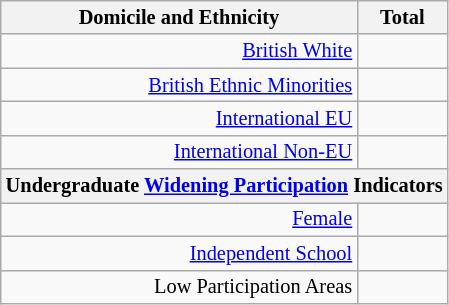<table class="wikitable floatright sortable collapsible mw-collapsible"; style="font-size:85%; text-align:right;">
<tr>
<th>Domicile and Ethnicity</th>
<th colspan="2" data-sort-type=number>Total</th>
</tr>
<tr>
<td><a href='#'>British White</a></td>
<td align=right></td>
</tr>
<tr>
<td><a href='#'>British Ethnic Minorities</a></td>
<td align=right></td>
</tr>
<tr>
<td><a href='#'>International EU</a></td>
<td align=right></td>
</tr>
<tr>
<td><a href='#'>International Non-EU</a></td>
<td align=right></td>
</tr>
<tr>
<th colspan="4" data-sort-type=number>Undergraduate <a href='#'>Widening Participation</a> Indicators</th>
</tr>
<tr>
<td><a href='#'>Female</a></td>
<td align=right></td>
</tr>
<tr>
<td><a href='#'>Independent School</a></td>
<td align=right></td>
</tr>
<tr>
<td>Low Participation Areas</td>
<td align=right></td>
</tr>
</table>
